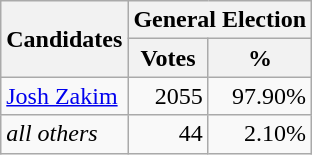<table class=wikitable>
<tr>
<th colspan=1 rowspan=2><strong>Candidates</strong></th>
<th colspan=2><strong>General Election</strong></th>
</tr>
<tr>
<th>Votes</th>
<th>%</th>
</tr>
<tr>
<td><a href='#'>Josh Zakim</a></td>
<td align="right">2055</td>
<td align="right">97.90%</td>
</tr>
<tr>
<td><em>all others</em></td>
<td align="right">44</td>
<td align="right">2.10%</td>
</tr>
</table>
